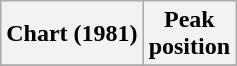<table class="wikitable sortable plainrowheaders" style="text-align:center">
<tr>
<th>Chart (1981)</th>
<th>Peak<br>position</th>
</tr>
<tr>
</tr>
</table>
